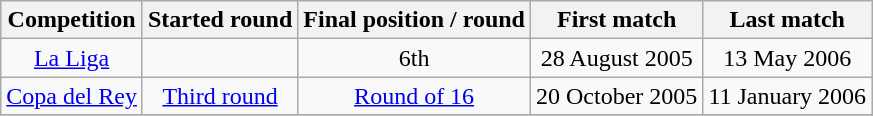<table class="wikitable" style="text-align:center;">
<tr>
<th>Competition</th>
<th>Started round</th>
<th>Final position / round</th>
<th>First match</th>
<th>Last match</th>
</tr>
<tr>
<td><a href='#'>La Liga</a></td>
<td></td>
<td>6th</td>
<td>28 August 2005</td>
<td>13 May 2006</td>
</tr>
<tr>
<td><a href='#'>Copa del Rey</a></td>
<td><a href='#'>Third round</a></td>
<td><a href='#'>Round of 16</a></td>
<td>20 October 2005</td>
<td>11 January 2006</td>
</tr>
<tr>
</tr>
</table>
